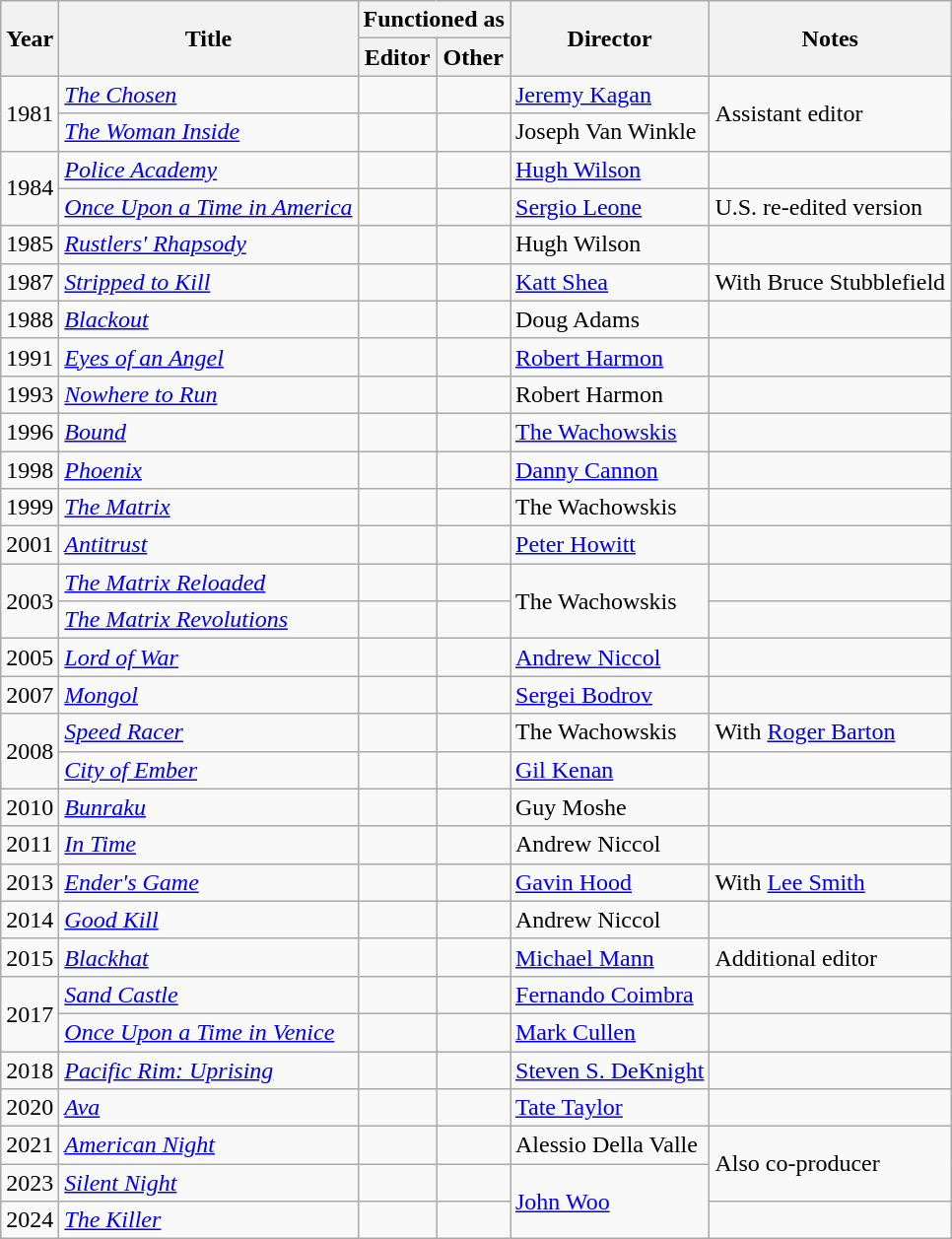<table class="wikitable sortable">
<tr>
<th rowspan="2">Year</th>
<th rowspan="2">Title</th>
<th colspan="2">Functioned as</th>
<th rowspan="2">Director</th>
<th rowspan="2">Notes</th>
</tr>
<tr>
<th>Editor</th>
<th>Other</th>
</tr>
<tr>
<td rowspan="2">1981</td>
<td><a href='#'><em>The Chosen</em></a></td>
<td></td>
<td></td>
<td><a href='#'>Jeremy Kagan</a></td>
<td rowspan="2">Assistant editor</td>
</tr>
<tr>
<td><em><a href='#'>The Woman Inside</a></em></td>
<td></td>
<td></td>
<td>Joseph Van Winkle</td>
</tr>
<tr>
<td rowspan="2">1984</td>
<td><a href='#'><em>Police Academy</em></a></td>
<td></td>
<td></td>
<td><a href='#'>Hugh Wilson</a></td>
<td></td>
</tr>
<tr>
<td><em><a href='#'>Once Upon a Time in America</a></em></td>
<td></td>
<td></td>
<td><a href='#'>Sergio Leone</a></td>
<td>U.S. re-edited version</td>
</tr>
<tr>
<td>1985</td>
<td><em><a href='#'>Rustlers' Rhapsody</a></em></td>
<td></td>
<td></td>
<td>Hugh Wilson</td>
<td></td>
</tr>
<tr>
<td>1987</td>
<td><em><a href='#'>Stripped to Kill</a></em></td>
<td></td>
<td></td>
<td><a href='#'>Katt Shea</a></td>
<td>With Bruce Stubblefield</td>
</tr>
<tr>
<td>1988</td>
<td><a href='#'><em>Blackout</em></a></td>
<td></td>
<td></td>
<td>Doug Adams</td>
<td></td>
</tr>
<tr>
<td>1991</td>
<td><em><a href='#'>Eyes of an Angel</a></em></td>
<td></td>
<td></td>
<td><a href='#'>Robert Harmon</a></td>
<td></td>
</tr>
<tr>
<td>1993</td>
<td><a href='#'><em>Nowhere to Run</em></a></td>
<td></td>
<td></td>
<td>Robert Harmon</td>
<td></td>
</tr>
<tr>
<td>1996</td>
<td><a href='#'><em>Bound</em></a></td>
<td></td>
<td></td>
<td><a href='#'>The Wachowskis</a></td>
<td></td>
</tr>
<tr>
<td>1998</td>
<td><a href='#'><em>Phoenix</em></a></td>
<td></td>
<td></td>
<td><a href='#'>Danny Cannon</a></td>
<td></td>
</tr>
<tr>
<td>1999</td>
<td><em><a href='#'>The Matrix</a></em></td>
<td></td>
<td></td>
<td>The Wachowskis</td>
<td></td>
</tr>
<tr>
<td>2001</td>
<td><a href='#'><em>Antitrust</em></a></td>
<td></td>
<td></td>
<td><a href='#'>Peter Howitt</a></td>
<td></td>
</tr>
<tr>
<td rowspan="2">2003</td>
<td><em><a href='#'>The Matrix Reloaded</a></em></td>
<td></td>
<td></td>
<td rowspan="2">The Wachowskis</td>
<td></td>
</tr>
<tr>
<td><em><a href='#'>The Matrix Revolutions</a></em></td>
<td></td>
<td></td>
<td></td>
</tr>
<tr>
<td>2005</td>
<td><em><a href='#'>Lord of War</a></em></td>
<td></td>
<td></td>
<td><a href='#'>Andrew Niccol</a></td>
<td></td>
</tr>
<tr>
<td>2007</td>
<td><a href='#'><em>Mongol</em></a></td>
<td></td>
<td></td>
<td><a href='#'>Sergei Bodrov</a></td>
<td></td>
</tr>
<tr>
<td rowspan="2">2008</td>
<td><a href='#'><em>Speed Racer</em></a></td>
<td></td>
<td></td>
<td>The Wachowskis</td>
<td>With <a href='#'>Roger Barton</a></td>
</tr>
<tr>
<td><em><a href='#'>City of Ember</a></em></td>
<td></td>
<td></td>
<td><a href='#'>Gil Kenan</a></td>
<td></td>
</tr>
<tr>
<td>2010</td>
<td><a href='#'><em>Bunraku</em></a></td>
<td></td>
<td></td>
<td>Guy Moshe</td>
<td></td>
</tr>
<tr>
<td>2011</td>
<td><em><a href='#'>In Time</a></em></td>
<td></td>
<td></td>
<td>Andrew Niccol</td>
<td></td>
</tr>
<tr>
<td>2013</td>
<td><a href='#'><em>Ender's Game</em></a></td>
<td></td>
<td></td>
<td><a href='#'>Gavin Hood</a></td>
<td>With <a href='#'>Lee Smith</a></td>
</tr>
<tr>
<td>2014</td>
<td><em><a href='#'>Good Kill</a></em></td>
<td></td>
<td></td>
<td>Andrew Niccol</td>
<td></td>
</tr>
<tr>
<td>2015</td>
<td><a href='#'><em>Blackhat</em></a></td>
<td></td>
<td></td>
<td><a href='#'>Michael Mann</a></td>
<td>Additional editor</td>
</tr>
<tr>
<td rowspan="2">2017</td>
<td><a href='#'><em>Sand Castle</em></a></td>
<td></td>
<td></td>
<td><a href='#'>Fernando Coimbra</a></td>
<td></td>
</tr>
<tr>
<td><em><a href='#'>Once Upon a Time in Venice</a></em></td>
<td></td>
<td></td>
<td><a href='#'>Mark Cullen</a></td>
<td></td>
</tr>
<tr>
<td>2018</td>
<td><em><a href='#'>Pacific Rim: Uprising</a></em></td>
<td></td>
<td></td>
<td><a href='#'>Steven S. DeKnight</a></td>
<td></td>
</tr>
<tr>
<td>2020</td>
<td><em><a href='#'>Ava</a></em></td>
<td></td>
<td></td>
<td><a href='#'>Tate Taylor</a></td>
<td></td>
</tr>
<tr>
<td>2021</td>
<td><em><a href='#'>American Night</a></em></td>
<td></td>
<td></td>
<td>Alessio Della Valle</td>
<td rowspan="2">Also co-producer</td>
</tr>
<tr>
<td>2023</td>
<td><em><a href='#'>Silent Night</a></em></td>
<td></td>
<td></td>
<td rowspan="2"><a href='#'>John Woo</a></td>
</tr>
<tr>
<td>2024</td>
<td><a href='#'><em>The Killer</em></a></td>
<td></td>
<td></td>
<td></td>
</tr>
</table>
